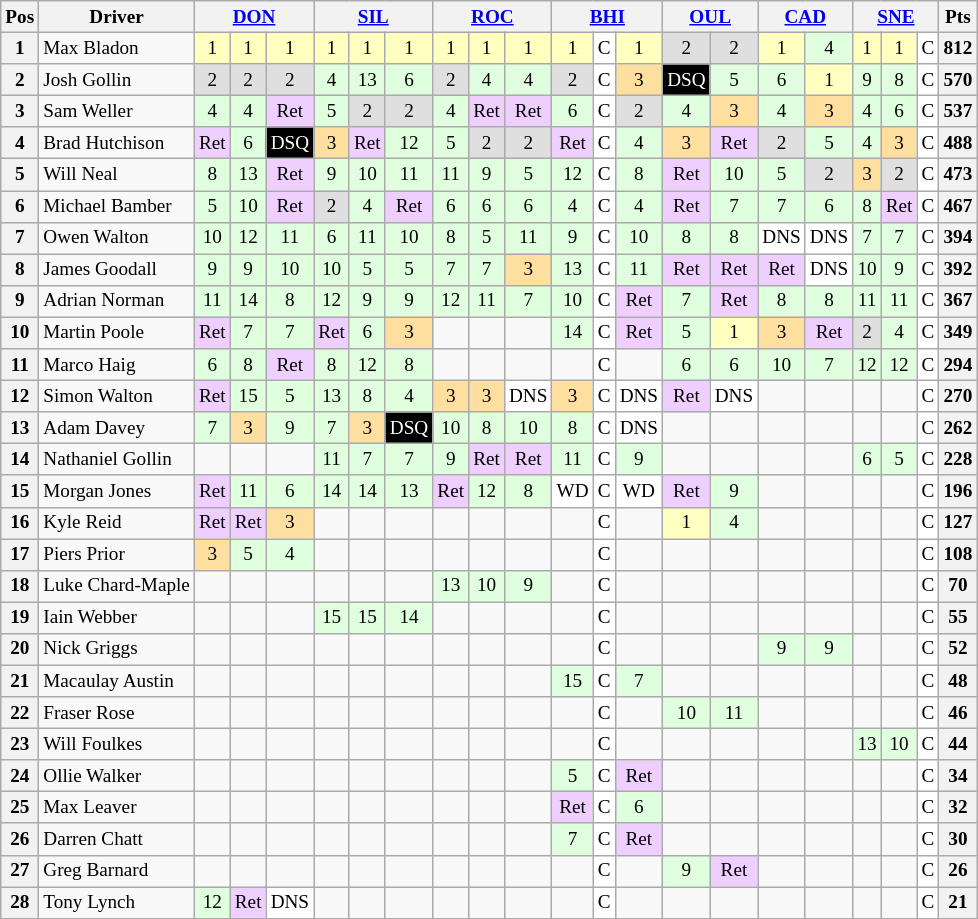<table class="wikitable" style="font-size: 80%; text-align: center;">
<tr valign="top">
<th valign="middle">Pos</th>
<th valign="middle">Driver</th>
<th colspan="3"><a href='#'>DON</a></th>
<th colspan="3"><a href='#'>SIL</a></th>
<th colspan="3"><a href='#'>ROC</a></th>
<th colspan="3"><a href='#'>BHI</a></th>
<th colspan="2"><a href='#'>OUL</a></th>
<th colspan="2"><a href='#'>CAD</a></th>
<th colspan="3"><a href='#'>SNE</a></th>
<th valign=middle>Pts</th>
</tr>
<tr>
<th>1</th>
<td align=left>Max Bladon</td>
<td style="background:#ffffbf;">1</td>
<td style="background:#ffffbf;">1</td>
<td style="background:#ffffbf;">1</td>
<td style="background:#ffffbf;">1</td>
<td style="background:#ffffbf;">1</td>
<td style="background:#ffffbf;">1</td>
<td style="background:#ffffbf;">1</td>
<td style="background:#ffffbf;">1</td>
<td style="background:#ffffbf;">1</td>
<td style="background:#ffffbf;">1</td>
<td style="background:#ffffff;">C</td>
<td style="background:#ffffbf;">1</td>
<td style="background:#dfdfdf;">2</td>
<td style="background:#dfdfdf;">2</td>
<td style="background:#ffffbf;">1</td>
<td style="background:#dfffdf;">4</td>
<td style="background:#ffffbf;">1</td>
<td style="background:#ffffbf;">1</td>
<td style="background:#ffffff;">C</td>
<th>812</th>
</tr>
<tr>
<th>2</th>
<td align=left>Josh Gollin</td>
<td style="background:#dfdfdf;">2</td>
<td style="background:#dfdfdf;">2</td>
<td style="background:#dfdfdf;">2</td>
<td style="background:#dfffdf;">4</td>
<td style="background:#dfffdf;">13</td>
<td style="background:#dfffdf;">6</td>
<td style="background:#dfdfdf;">2</td>
<td style="background:#dfffdf;">4</td>
<td style="background:#dfffdf;">4</td>
<td style="background:#dfdfdf;">2</td>
<td style="background:#ffffff;">C</td>
<td style="background:#ffdf9f;">3</td>
<td style="background-color:#000000; color:white">DSQ</td>
<td style="background:#dfffdf;">5</td>
<td style="background:#dfffdf;">6</td>
<td style="background:#ffffbf;">1</td>
<td style="background:#dfffdf;">9</td>
<td style="background:#dfffdf;">8</td>
<td style="background:#ffffff;">C</td>
<th>570</th>
</tr>
<tr>
<th>3</th>
<td align=left>Sam Weller</td>
<td style="background:#dfffdf;">4</td>
<td style="background:#dfffdf;">4</td>
<td style="background:#efcfff;">Ret</td>
<td style="background:#dfffdf;">5</td>
<td style="background:#dfdfdf;">2</td>
<td style="background:#dfdfdf;">2</td>
<td style="background:#dfffdf;">4</td>
<td style="background:#efcfff;">Ret</td>
<td style="background:#efcfff;">Ret</td>
<td style="background:#dfffdf;">6</td>
<td style="background:#ffffff;">C</td>
<td style="background:#dfdfdf;">2</td>
<td style="background:#dfffdf;">4</td>
<td style="background:#ffdf9f;">3</td>
<td style="background:#dfffdf;">4</td>
<td style="background:#ffdf9f;">3</td>
<td style="background:#dfffdf;">4</td>
<td style="background:#dfffdf;">6</td>
<td style="background:#ffffff;">C</td>
<th>537</th>
</tr>
<tr>
<th>4</th>
<td align=left>Brad Hutchison</td>
<td style="background:#efcfff;">Ret</td>
<td style="background:#dfffdf;">6</td>
<td style="background-color:#000000; color:white">DSQ</td>
<td style="background:#ffdf9f;">3</td>
<td style="background:#efcfff;">Ret</td>
<td style="background:#dfffdf;">12</td>
<td style="background:#dfffdf;">5</td>
<td style="background:#dfdfdf;">2</td>
<td style="background:#dfdfdf;">2</td>
<td style="background:#efcfff;">Ret</td>
<td style="background:#ffffff;">C</td>
<td style="background:#dfffdf;">4</td>
<td style="background:#ffdf9f;">3</td>
<td style="background:#efcfff;">Ret</td>
<td style="background:#dfdfdf;">2</td>
<td style="background:#dfffdf;">5</td>
<td style="background:#dfffdf;">4</td>
<td style="background:#ffdf9f;">3</td>
<td style="background:#ffffff;">C</td>
<th>488</th>
</tr>
<tr>
<th>5</th>
<td align=left>Will Neal</td>
<td style="background:#dfffdf;">8</td>
<td style="background:#dfffdf;">13</td>
<td style="background:#efcfff;">Ret</td>
<td style="background:#dfffdf;">9</td>
<td style="background:#dfffdf;">10</td>
<td style="background:#dfffdf;">11</td>
<td style="background:#dfffdf;">11</td>
<td style="background:#dfffdf;">9</td>
<td style="background:#dfffdf;">5</td>
<td style="background:#dfffdf;">12</td>
<td style="background:#ffffff;">C</td>
<td style="background:#dfffdf;">8</td>
<td style="background:#efcfff;">Ret</td>
<td style="background:#dfffdf;">10</td>
<td style="background:#dfffdf;">5</td>
<td style="background:#dfdfdf;">2</td>
<td style="background:#ffdf9f;">3</td>
<td style="background:#dfdfdf;">2</td>
<td style="background:#ffffff;">C</td>
<th>473</th>
</tr>
<tr>
<th>6</th>
<td align=left>Michael Bamber</td>
<td style="background:#dfffdf;">5</td>
<td style="background:#dfffdf;">10</td>
<td style="background:#efcfff;">Ret</td>
<td style="background:#dfdfdf;">2</td>
<td style="background:#dfffdf;">4</td>
<td style="background:#efcfff;">Ret</td>
<td style="background:#dfffdf;">6</td>
<td style="background:#dfffdf;">6</td>
<td style="background:#dfffdf;">6</td>
<td style="background:#dfffdf;">4</td>
<td style="background:#ffffff;">C</td>
<td style="background:#dfffdf;">4</td>
<td style="background:#efcfff;">Ret</td>
<td style="background:#dfffdf;">7</td>
<td style="background:#dfffdf;">7</td>
<td style="background:#dfffdf;">6</td>
<td style="background:#dfffdf;">8</td>
<td style="background:#efcfff;">Ret</td>
<td style="background:#ffffff;">C</td>
<th>467</th>
</tr>
<tr>
<th>7</th>
<td align=left>Owen Walton</td>
<td style="background:#dfffdf;">10</td>
<td style="background:#dfffdf;">12</td>
<td style="background:#dfffdf;">11</td>
<td style="background:#dfffdf;">6</td>
<td style="background:#dfffdf;">11</td>
<td style="background:#dfffdf;">10</td>
<td style="background:#dfffdf;">8</td>
<td style="background:#dfffdf;">5</td>
<td style="background:#dfffdf;">11</td>
<td style="background:#dfffdf;">9</td>
<td style="background:#ffffff;">C</td>
<td style="background:#dfffdf;">10</td>
<td style="background:#dfffdf;">8</td>
<td style="background:#dfffdf;">8</td>
<td style="background:#ffffff;">DNS</td>
<td style="background:#ffffff;">DNS</td>
<td style="background:#dfffdf;">7</td>
<td style="background:#dfffdf;">7</td>
<td style="background:#ffffff;">C</td>
<th>394</th>
</tr>
<tr>
<th>8</th>
<td align=left>James Goodall</td>
<td style="background:#dfffdf;">9</td>
<td style="background:#dfffdf;">9</td>
<td style="background:#dfffdf;">10</td>
<td style="background:#dfffdf;">10</td>
<td style="background:#dfffdf;">5</td>
<td style="background:#dfffdf;">5</td>
<td style="background:#dfffdf;">7</td>
<td style="background:#dfffdf;">7</td>
<td style="background:#ffdf9f;">3</td>
<td style="background:#dfffdf;">13</td>
<td style="background:#ffffff;">C</td>
<td style="background:#dfffdf;">11</td>
<td style="background:#efcfff;">Ret</td>
<td style="background:#efcfff;">Ret</td>
<td style="background:#efcfff;">Ret</td>
<td style="background:#ffffff;">DNS</td>
<td style="background:#dfffdf;">10</td>
<td style="background:#dfffdf;">9</td>
<td style="background:#ffffff;">C</td>
<th>392</th>
</tr>
<tr>
<th>9</th>
<td align=left>Adrian Norman</td>
<td style="background:#dfffdf;">11</td>
<td style="background:#dfffdf;">14</td>
<td style="background:#dfffdf;">8</td>
<td style="background:#dfffdf;">12</td>
<td style="background:#dfffdf;">9</td>
<td style="background:#dfffdf;">9</td>
<td style="background:#dfffdf;">12</td>
<td style="background:#dfffdf;">11</td>
<td style="background:#dfffdf;">7</td>
<td style="background:#dfffdf;">10</td>
<td style="background:#ffffff;">C</td>
<td style="background:#efcfff;">Ret</td>
<td style="background:#dfffdf;">7</td>
<td style="background:#efcfff;">Ret</td>
<td style="background:#dfffdf;">8</td>
<td style="background:#dfffdf;">8</td>
<td style="background:#dfffdf;">11</td>
<td style="background:#dfffdf;">11</td>
<td style="background:#ffffff;">C</td>
<th>367</th>
</tr>
<tr>
<th>10</th>
<td align=left>Martin Poole</td>
<td style="background:#efcfff;">Ret</td>
<td style="background:#dfffdf;">7</td>
<td style="background:#dfffdf;">7</td>
<td style="background:#efcfff;">Ret</td>
<td style="background:#dfffdf;">6</td>
<td style="background:#ffdf9f;">3</td>
<td></td>
<td></td>
<td></td>
<td style="background:#dfffdf;">14</td>
<td style="background:#ffffff;">C</td>
<td style="background:#efcfff;">Ret</td>
<td style="background:#dfffdf;">5</td>
<td style="background:#ffffbf;">1</td>
<td style="background:#ffdf9f;">3</td>
<td style="background:#efcfff;">Ret</td>
<td style="background:#dfdfdf;">2</td>
<td style="background:#dfffdf;">4</td>
<td style="background:#ffffff;">C</td>
<th>349</th>
</tr>
<tr>
<th>11</th>
<td align=left>Marco Haig</td>
<td style="background:#dfffdf;">6</td>
<td style="background:#dfffdf;">8</td>
<td style="background:#efcfff;">Ret</td>
<td style="background:#dfffdf;">8</td>
<td style="background:#dfffdf;">12</td>
<td style="background:#dfffdf;">8</td>
<td></td>
<td></td>
<td></td>
<td></td>
<td style="background:#ffffff;">C</td>
<td></td>
<td style="background:#dfffdf;">6</td>
<td style="background:#dfffdf;">6</td>
<td style="background:#dfffdf;">10</td>
<td style="background:#dfffdf;">7</td>
<td style="background:#dfffdf;">12</td>
<td style="background:#dfffdf;">12</td>
<td style="background:#ffffff;">C</td>
<th>294</th>
</tr>
<tr>
<th>12</th>
<td align=left>Simon Walton</td>
<td style="background:#efcfff;">Ret</td>
<td style="background:#dfffdf;">15</td>
<td style="background:#dfffdf;">5</td>
<td style="background:#dfffdf;">13</td>
<td style="background:#dfffdf;">8</td>
<td style="background:#dfffdf;">4</td>
<td style="background:#ffdf9f;">3</td>
<td style="background:#ffdf9f;">3</td>
<td style="background:#ffffff;">DNS</td>
<td style="background:#ffdf9f;">3</td>
<td style="background:#ffffff;">C</td>
<td style="background:#ffffff;">DNS</td>
<td style="background:#efcfff;">Ret</td>
<td style="background:#ffffff;">DNS</td>
<td></td>
<td></td>
<td></td>
<td></td>
<td style="background:#ffffff;">C</td>
<th>270</th>
</tr>
<tr>
<th>13</th>
<td align=left>Adam Davey</td>
<td style="background:#dfffdf;">7</td>
<td style="background:#ffdf9f;">3</td>
<td style="background:#dfffdf;">9</td>
<td style="background:#dfffdf;">7</td>
<td style="background:#ffdf9f;">3</td>
<td style="background-color:#000000; color:white">DSQ</td>
<td style="background:#dfffdf;">10</td>
<td style="background:#dfffdf;">8</td>
<td style="background:#dfffdf;">10</td>
<td style="background:#dfffdf;">8</td>
<td style="background:#ffffff;">C</td>
<td style="background:#ffffff;">DNS</td>
<td></td>
<td></td>
<td></td>
<td></td>
<td></td>
<td></td>
<td style="background:#ffffff;">C</td>
<th>262</th>
</tr>
<tr>
<th>14</th>
<td align=left>Nathaniel Gollin</td>
<td></td>
<td></td>
<td></td>
<td style="background:#dfffdf;">11</td>
<td style="background:#dfffdf;">7</td>
<td style="background:#dfffdf;">7</td>
<td style="background:#dfffdf;">9</td>
<td style="background:#efcfff;">Ret</td>
<td style="background:#efcfff;">Ret</td>
<td style="background:#dfffdf;">11</td>
<td style="background:#ffffff;">C</td>
<td style="background:#dfffdf;">9</td>
<td></td>
<td></td>
<td></td>
<td></td>
<td style="background:#dfffdf;">6</td>
<td style="background:#dfffdf;">5</td>
<td style="background:#ffffff;">C</td>
<th>228</th>
</tr>
<tr>
<th>15</th>
<td align=left>Morgan Jones</td>
<td style="background:#efcfff;">Ret</td>
<td style="background:#dfffdf;">11</td>
<td style="background:#dfffdf;">6</td>
<td style="background:#dfffdf;">14</td>
<td style="background:#dfffdf;">14</td>
<td style="background:#dfffdf;">13</td>
<td style="background:#efcfff;">Ret</td>
<td style="background:#dfffdf;">12</td>
<td style="background:#dfffdf;">8</td>
<td style="background:#ffffff;">WD</td>
<td style="background:#ffffff;">C</td>
<td style="background:#ffffff;">WD</td>
<td style="background:#efcfff;">Ret</td>
<td style="background:#dfffdf;">9</td>
<td></td>
<td></td>
<td></td>
<td></td>
<td style="background:#ffffff;">C</td>
<th>196</th>
</tr>
<tr>
<th>16</th>
<td align=left>Kyle Reid</td>
<td style="background:#efcfff;">Ret</td>
<td style="background:#efcfff;">Ret</td>
<td style="background:#ffdf9f;">3</td>
<td></td>
<td></td>
<td></td>
<td></td>
<td></td>
<td></td>
<td></td>
<td style="background:#ffffff;">C</td>
<td></td>
<td style="background:#ffffbf;">1</td>
<td style="background:#dfffdf;">4</td>
<td></td>
<td></td>
<td></td>
<td></td>
<td style="background:#ffffff;">C</td>
<th>127</th>
</tr>
<tr>
<th>17</th>
<td align=left>Piers Prior</td>
<td style="background:#ffdf9f;">3</td>
<td style="background:#dfffdf;">5</td>
<td style="background:#dfffdf;">4</td>
<td></td>
<td></td>
<td></td>
<td></td>
<td></td>
<td></td>
<td></td>
<td style="background:#ffffff;">C</td>
<td></td>
<td></td>
<td></td>
<td></td>
<td></td>
<td></td>
<td></td>
<td style="background:#ffffff;">C</td>
<th>108</th>
</tr>
<tr>
<th>18</th>
<td align=left>Luke Chard-Maple</td>
<td></td>
<td></td>
<td></td>
<td></td>
<td></td>
<td></td>
<td style="background:#dfffdf;">13</td>
<td style="background:#dfffdf;">10</td>
<td style="background:#dfffdf;">9</td>
<td></td>
<td style="background:#ffffff;">C</td>
<td></td>
<td></td>
<td></td>
<td></td>
<td></td>
<td></td>
<td></td>
<td style="background:#ffffff;">C</td>
<th>70</th>
</tr>
<tr>
<th>19</th>
<td align=left>Iain Webber</td>
<td></td>
<td></td>
<td></td>
<td style="background:#dfffdf;">15</td>
<td style="background:#dfffdf;">15</td>
<td style="background:#dfffdf;">14</td>
<td></td>
<td></td>
<td></td>
<td></td>
<td style="background:#ffffff;">C</td>
<td></td>
<td></td>
<td></td>
<td></td>
<td></td>
<td></td>
<td></td>
<td style="background:#ffffff;">C</td>
<th>55</th>
</tr>
<tr>
<th>20</th>
<td align=left>Nick Griggs</td>
<td></td>
<td></td>
<td></td>
<td></td>
<td></td>
<td></td>
<td></td>
<td></td>
<td></td>
<td></td>
<td style="background:#ffffff;">C</td>
<td></td>
<td></td>
<td></td>
<td style="background:#dfffdf;">9</td>
<td style="background:#dfffdf;">9</td>
<td></td>
<td></td>
<td style="background:#ffffff;">C</td>
<th>52</th>
</tr>
<tr>
<th>21</th>
<td align=left>Macaulay Austin</td>
<td></td>
<td></td>
<td></td>
<td></td>
<td></td>
<td></td>
<td></td>
<td></td>
<td></td>
<td style="background:#dfffdf;">15</td>
<td style="background:#ffffff;">C</td>
<td style="background:#dfffdf;">7</td>
<td></td>
<td></td>
<td></td>
<td></td>
<td></td>
<td></td>
<td style="background:#ffffff;">C</td>
<th>48</th>
</tr>
<tr>
<th>22</th>
<td align=left>Fraser Rose</td>
<td></td>
<td></td>
<td></td>
<td></td>
<td></td>
<td></td>
<td></td>
<td></td>
<td></td>
<td></td>
<td style="background:#ffffff;">C</td>
<td></td>
<td style="background:#dfffdf;">10</td>
<td style="background:#dfffdf;">11</td>
<td></td>
<td></td>
<td></td>
<td></td>
<td style="background:#ffffff;">C</td>
<th>46</th>
</tr>
<tr>
<th>23</th>
<td align=left>Will Foulkes</td>
<td></td>
<td></td>
<td></td>
<td></td>
<td></td>
<td></td>
<td></td>
<td></td>
<td></td>
<td></td>
<td style="background:#ffffff;">C</td>
<td></td>
<td></td>
<td></td>
<td></td>
<td></td>
<td style="background:#dfffdf;">13</td>
<td style="background:#dfffdf;">10</td>
<td style="background:#ffffff;">C</td>
<th>44</th>
</tr>
<tr>
<th>24</th>
<td align=left>Ollie Walker</td>
<td></td>
<td></td>
<td></td>
<td></td>
<td></td>
<td></td>
<td></td>
<td></td>
<td></td>
<td style="background:#dfffdf;">5</td>
<td style="background:#ffffff;">C</td>
<td style="background:#efcfff;">Ret</td>
<td></td>
<td></td>
<td></td>
<td></td>
<td></td>
<td></td>
<td style="background:#ffffff;">C</td>
<th>34</th>
</tr>
<tr>
<th>25</th>
<td align=left>Max Leaver</td>
<td></td>
<td></td>
<td></td>
<td></td>
<td></td>
<td></td>
<td></td>
<td></td>
<td></td>
<td style="background:#efcfff;">Ret</td>
<td style="background:#ffffff;">C</td>
<td style="background:#dfffdf;">6</td>
<td></td>
<td></td>
<td></td>
<td></td>
<td></td>
<td></td>
<td style="background:#ffffff;">C</td>
<th>32</th>
</tr>
<tr>
<th>26</th>
<td align=left>Darren Chatt</td>
<td></td>
<td></td>
<td></td>
<td></td>
<td></td>
<td></td>
<td></td>
<td></td>
<td></td>
<td style="background:#dfffdf;">7</td>
<td style="background:#ffffff;">C</td>
<td style="background:#efcfff;">Ret</td>
<td></td>
<td></td>
<td></td>
<td></td>
<td></td>
<td></td>
<td style="background:#ffffff;">C</td>
<th>30</th>
</tr>
<tr>
<th>27</th>
<td align=left>Greg Barnard</td>
<td></td>
<td></td>
<td></td>
<td></td>
<td></td>
<td></td>
<td></td>
<td></td>
<td></td>
<td></td>
<td style="background:#ffffff;">C</td>
<td></td>
<td style="background:#dfffdf;">9</td>
<td style="background:#efcfff;">Ret</td>
<td></td>
<td></td>
<td></td>
<td></td>
<td style="background:#ffffff;">C</td>
<th>26</th>
</tr>
<tr>
<th>28</th>
<td align=left>Tony Lynch</td>
<td style="background:#dfffdf;">12</td>
<td style="background:#efcfff;">Ret</td>
<td style="background:#ffffff;">DNS</td>
<td></td>
<td></td>
<td></td>
<td></td>
<td></td>
<td></td>
<td></td>
<td style="background:#ffffff;">C</td>
<td></td>
<td></td>
<td></td>
<td></td>
<td></td>
<td></td>
<td></td>
<td style="background:#ffffff;">C</td>
<th>21</th>
</tr>
<tr>
</tr>
</table>
